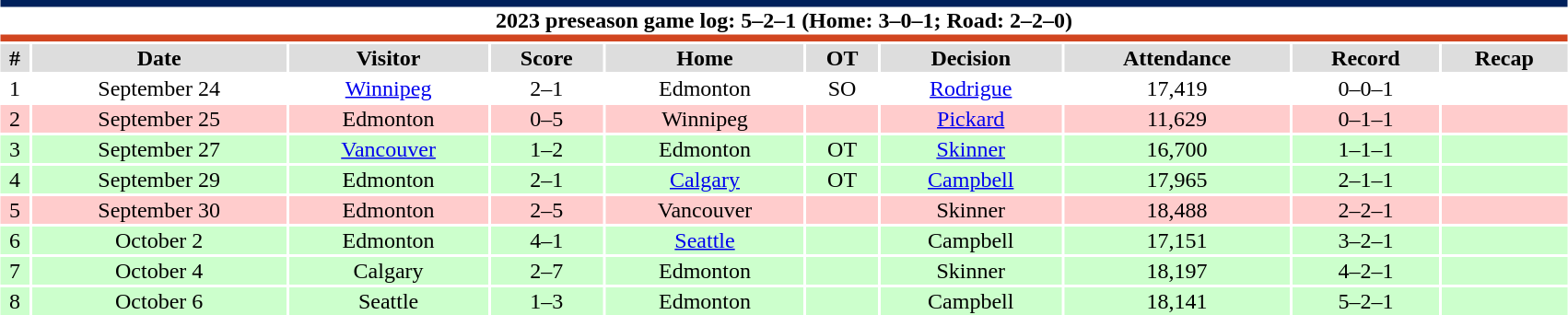<table class="toccolours collapsible collapsed" style="width:90%; clear:both; margin:1.5em auto; text-align:center;">
<tr>
<th colspan="10" style="background:#FFFFFF; border-top:#00205B 5px solid; border-bottom:#D14520 5px solid;">2023 preseason game log: 5–2–1 (Home: 3–0–1; Road: 2–2–0)</th>
</tr>
<tr style="background:#ddd;">
<th>#</th>
<th>Date</th>
<th>Visitor</th>
<th>Score</th>
<th>Home</th>
<th>OT</th>
<th>Decision</th>
<th>Attendance</th>
<th>Record</th>
<th>Recap</th>
</tr>
<tr style="background:#fff;">
<td>1</td>
<td>September 24</td>
<td><a href='#'>Winnipeg</a></td>
<td>2–1</td>
<td>Edmonton</td>
<td>SO</td>
<td><a href='#'>Rodrigue</a></td>
<td>17,419</td>
<td>0–0–1</td>
<td></td>
</tr>
<tr style="background:#fcc;">
<td>2</td>
<td>September 25</td>
<td>Edmonton</td>
<td>0–5</td>
<td>Winnipeg</td>
<td></td>
<td><a href='#'>Pickard</a></td>
<td>11,629</td>
<td>0–1–1</td>
<td></td>
</tr>
<tr style="background:#cfc;">
<td>3</td>
<td>September 27</td>
<td><a href='#'>Vancouver</a></td>
<td>1–2</td>
<td>Edmonton</td>
<td>OT</td>
<td><a href='#'>Skinner</a></td>
<td>16,700</td>
<td>1–1–1</td>
<td></td>
</tr>
<tr style="background:#cfc;">
<td>4</td>
<td>September 29</td>
<td>Edmonton</td>
<td>2–1</td>
<td><a href='#'>Calgary</a></td>
<td>OT</td>
<td><a href='#'>Campbell</a></td>
<td>17,965</td>
<td>2–1–1</td>
<td></td>
</tr>
<tr style="background:#fcc;">
<td>5</td>
<td>September 30</td>
<td>Edmonton</td>
<td>2–5</td>
<td>Vancouver</td>
<td></td>
<td>Skinner</td>
<td>18,488</td>
<td>2–2–1</td>
<td></td>
</tr>
<tr style="background:#cfc;">
<td>6</td>
<td>October 2</td>
<td>Edmonton</td>
<td>4–1</td>
<td><a href='#'>Seattle</a></td>
<td></td>
<td>Campbell</td>
<td>17,151</td>
<td>3–2–1</td>
<td></td>
</tr>
<tr style="background:#cfc;">
<td>7</td>
<td>October 4</td>
<td>Calgary</td>
<td>2–7</td>
<td>Edmonton</td>
<td></td>
<td>Skinner</td>
<td>18,197</td>
<td>4–2–1</td>
<td></td>
</tr>
<tr style="background:#cfc;">
<td>8</td>
<td>October 6</td>
<td>Seattle</td>
<td>1–3</td>
<td>Edmonton</td>
<td></td>
<td>Campbell</td>
<td>18,141</td>
<td>5–2–1</td>
<td></td>
</tr>
</table>
